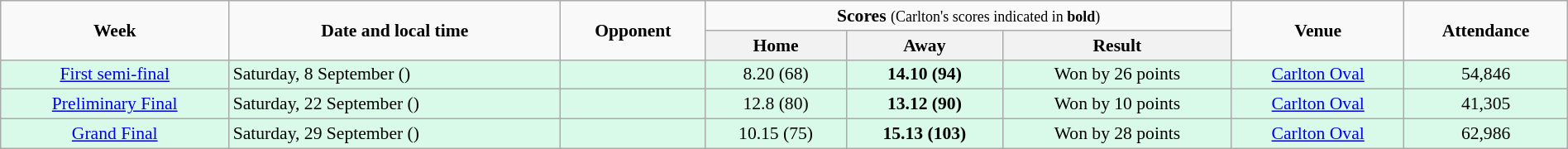<table class="wikitable" style="font-size:90%; text-align:center; width: 100%; margin-left: auto; margin-right: auto;">
<tr>
<td rowspan=2><strong>Week</strong></td>
<td rowspan=2><strong>Date and local time</strong></td>
<td rowspan=2><strong>Opponent</strong></td>
<td colspan=3><strong>Scores</strong> <small>(Carlton's scores indicated in <strong>bold</strong>)</small></td>
<td rowspan=2><strong>Venue</strong></td>
<td rowspan=2><strong>Attendance</strong></td>
</tr>
<tr>
<th>Home</th>
<th>Away</th>
<th>Result</th>
</tr>
<tr style="background:#d9f9e9;">
<td><a href='#'>First semi-final</a></td>
<td align=left>Saturday, 8 September ()</td>
<td align=left></td>
<td>8.20 (68)</td>
<td><strong>14.10 (94)</strong></td>
<td>Won by 26 points</td>
<td><a href='#'>Carlton Oval</a></td>
<td>54,846</td>
</tr>
<tr style="background:#d9f9e9;">
<td><a href='#'>Preliminary Final</a></td>
<td align=left>Saturday, 22 September ()</td>
<td align=left></td>
<td>12.8 (80)</td>
<td><strong>13.12 (90)</strong></td>
<td>Won by 10 points</td>
<td><a href='#'>Carlton Oval</a></td>
<td>41,305</td>
</tr>
<tr style="background:#d9f9e9;">
<td><a href='#'>Grand Final</a></td>
<td align=left>Saturday, 29 September ()</td>
<td align=left></td>
<td>10.15 (75)</td>
<td><strong>15.13 (103)</strong></td>
<td>Won by 28 points</td>
<td><a href='#'>Carlton Oval</a></td>
<td>62,986</td>
</tr>
</table>
